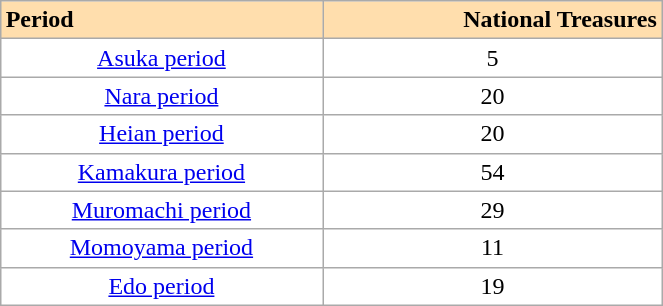<table class="wikitable" style="width:35%; text-align:center; background:#fff; float:right;">
<tr>
<th style="text-align:left; background:#ffdead;">Period</th>
<th style="text-align:right; background:#ffdead;">National Treasures</th>
</tr>
<tr>
<td><a href='#'>Asuka period</a></td>
<td>5</td>
</tr>
<tr>
<td><a href='#'>Nara period</a></td>
<td>20</td>
</tr>
<tr>
<td><a href='#'>Heian period</a></td>
<td>20</td>
</tr>
<tr>
<td><a href='#'>Kamakura period</a></td>
<td>54</td>
</tr>
<tr>
<td><a href='#'>Muromachi period</a></td>
<td>29</td>
</tr>
<tr>
<td><a href='#'>Momoyama period</a></td>
<td>11</td>
</tr>
<tr>
<td><a href='#'>Edo period</a></td>
<td>19</td>
</tr>
</table>
